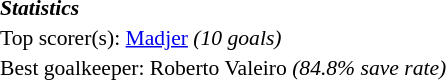<table width=100% cellspacing=1 style="font-size: 90%;">
<tr>
<td><strong><em>Statistics</em></strong></td>
</tr>
<tr>
<td colspan=4>Top scorer(s):  <a href='#'>Madjer</a> <em>(10 goals)</em></td>
</tr>
<tr>
<td>Best goalkeeper:  Roberto Valeiro <em>(84.8% save rate)</em></td>
</tr>
</table>
